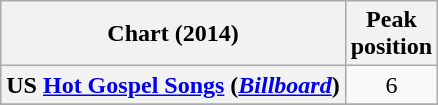<table class="wikitable sortable plainrowheaders" style="text-align:center">
<tr>
<th scope="col">Chart (2014)</th>
<th scope="col">Peak<br>position</th>
</tr>
<tr>
<th scope="row">US <a href='#'>Hot Gospel Songs</a> (<a href='#'><em>Billboard</em></a>)</th>
<td>6</td>
</tr>
<tr>
</tr>
</table>
